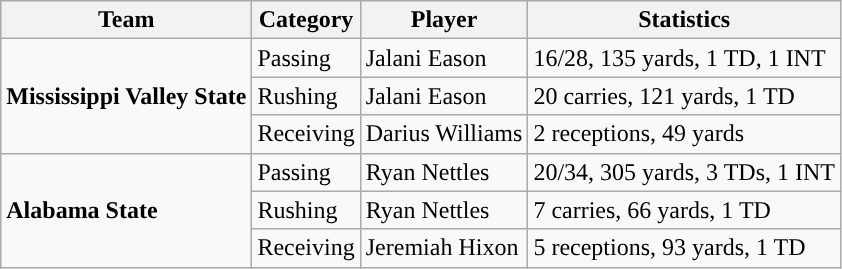<table class="wikitable" style="float: left;">
<tr>
<th>Team</th>
<th>Category</th>
<th>Player</th>
<th>Statistics</th>
</tr>
<tr>
<td rowspan=3><strong>Mississippi Valley State</strong></td>
<td>Passing</td>
<td>Jalani Eason</td>
<td>16/28, 135 yards, 1 TD, 1 INT</td>
</tr>
<tr>
<td>Rushing</td>
<td>Jalani Eason</td>
<td>20 carries, 121 yards, 1 TD</td>
</tr>
<tr>
<td>Receiving</td>
<td>Darius Williams</td>
<td>2 receptions, 49 yards</td>
</tr>
<tr>
<td rowspan=3><strong>Alabama State</strong></td>
<td>Passing</td>
<td>Ryan Nettles</td>
<td>20/34, 305 yards, 3 TDs, 1 INT</td>
</tr>
<tr>
<td>Rushing</td>
<td>Ryan Nettles</td>
<td>7 carries, 66 yards, 1 TD</td>
</tr>
<tr>
<td>Receiving</td>
<td>Jeremiah Hixon</td>
<td>5 receptions, 93 yards, 1 TD</td>
</tr>
</table>
